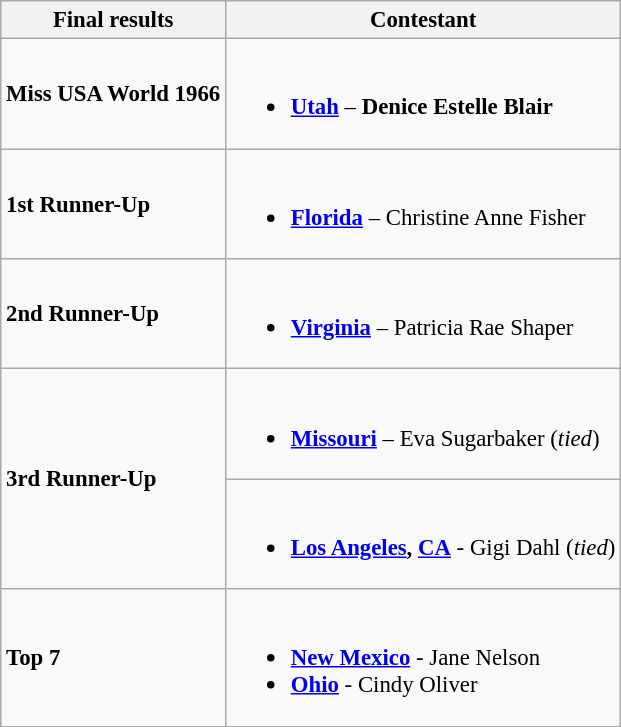<table class="wikitable sortable" style="font-size: 95%;">
<tr>
<th>Final results</th>
<th>Contestant</th>
</tr>
<tr>
<td><strong>Miss USA World 1966</strong></td>
<td><br><ul><li><strong> <a href='#'>Utah</a></strong> – <strong>Denice Estelle Blair</strong></li></ul></td>
</tr>
<tr>
<td><strong>1st Runner-Up</strong></td>
<td><br><ul><li><strong> <a href='#'>Florida</a></strong> – Christine Anne Fisher</li></ul></td>
</tr>
<tr>
<td><strong>2nd Runner-Up</strong></td>
<td><br><ul><li><strong> <a href='#'>Virginia</a></strong> – Patricia Rae Shaper</li></ul></td>
</tr>
<tr>
<td rowspan="2"><strong>3rd Runner-Up</strong></td>
<td><br><ul><li><strong> <a href='#'>Missouri</a></strong> – Eva Sugarbaker (<em>tied</em>)</li></ul></td>
</tr>
<tr>
<td><br><ul><li><strong> <a href='#'>Los Angeles</a>, <a href='#'>CA</a></strong> - Gigi Dahl (<em>tied</em>)</li></ul></td>
</tr>
<tr>
<td><strong>Top 7</strong></td>
<td><br><ul><li><strong> <a href='#'>New Mexico</a></strong> - Jane Nelson</li><li><strong> <a href='#'>Ohio</a></strong> - Cindy Oliver</li></ul></td>
</tr>
<tr>
</tr>
</table>
